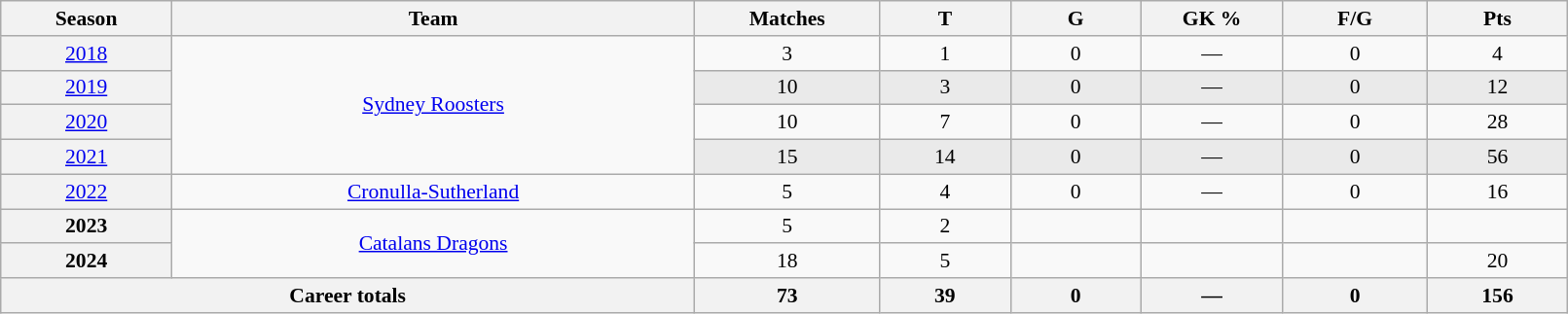<table class="wikitable sortable"  style="font-size:90%; text-align:center; width:85%;">
<tr>
<th width=2%>Season</th>
<th width=8%>Team</th>
<th width=2%>Matches</th>
<th width=2%>T</th>
<th width=2%>G</th>
<th width=2%>GK %</th>
<th width=2%>F/G</th>
<th width=2%>Pts</th>
</tr>
<tr>
<th scope="row" style="text-align:center; font-weight:normal"><a href='#'>2018</a></th>
<td rowspan="4" style="text-align:center;"> <a href='#'>Sydney Roosters</a></td>
<td>3</td>
<td>1</td>
<td>0</td>
<td>—</td>
<td>0</td>
<td>4</td>
</tr>
<tr style="background:#eaeaea;">
<th scope="row" style="text-align:center; font-weight:normal"><a href='#'>2019</a></th>
<td>10</td>
<td>3</td>
<td>0</td>
<td>—</td>
<td>0</td>
<td>12</td>
</tr>
<tr>
<th scope="row" style="text-align:center; font-weight:normal"><a href='#'>2020</a></th>
<td>10</td>
<td>7</td>
<td>0</td>
<td>—</td>
<td>0</td>
<td>28</td>
</tr>
<tr style="background:#eaeaea;">
<th scope="row" style="text-align:center; font-weight:normal"><a href='#'>2021</a></th>
<td>15</td>
<td>14</td>
<td>0</td>
<td>—</td>
<td>0</td>
<td>56</td>
</tr>
<tr>
<th scope="row" style="text-align:center; font-weight:normal"><a href='#'>2022</a></th>
<td style="text-align:center;"> <a href='#'>Cronulla-Sutherland</a></td>
<td>5</td>
<td>4</td>
<td>0</td>
<td>—</td>
<td>0</td>
<td>16</td>
</tr>
<tr>
<th>2023</th>
<td rowspan="2"> <a href='#'>Catalans Dragons</a></td>
<td>5</td>
<td>2</td>
<td></td>
<td></td>
<td></td>
<td></td>
</tr>
<tr>
<th>2024</th>
<td>18</td>
<td>5</td>
<td></td>
<td></td>
<td></td>
<td>20</td>
</tr>
<tr class="sortbottom">
<th colspan="2">Career totals</th>
<th>73</th>
<th>39</th>
<th>0</th>
<th>—</th>
<th>0</th>
<th>156</th>
</tr>
</table>
